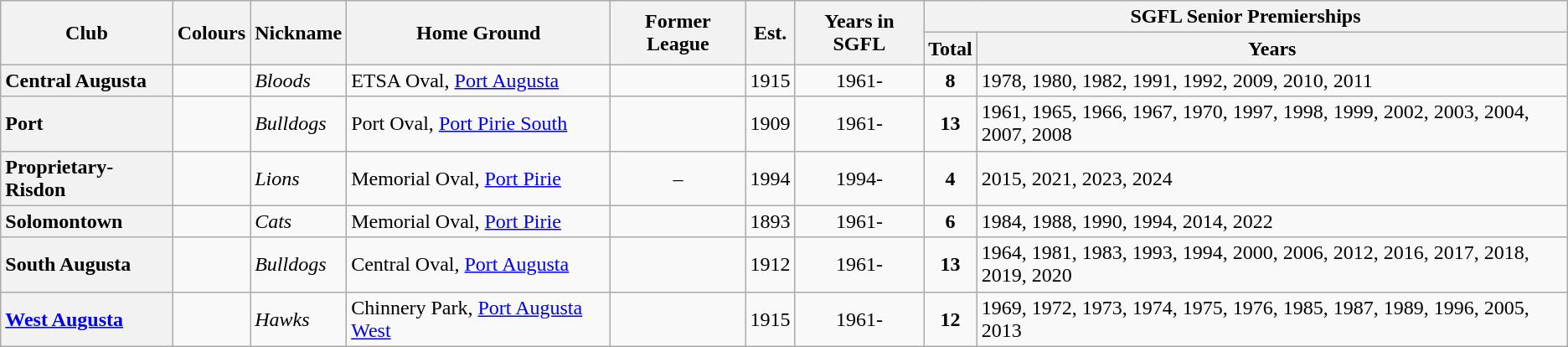<table class="wikitable sortable">
<tr>
<th rowspan="2">Club</th>
<th rowspan="2">Colours</th>
<th rowspan="2">Nickname</th>
<th rowspan="2">Home Ground</th>
<th rowspan="2">Former League</th>
<th rowspan="2">Est.</th>
<th rowspan="2">Years in SGFL</th>
<th colspan="2">SGFL Senior Premierships</th>
</tr>
<tr>
<th>Total</th>
<th>Years</th>
</tr>
<tr>
<th style="text-align:left">Central Augusta</th>
<td></td>
<td><em>Bloods</em></td>
<td>ETSA Oval, <a href='#'>Port Augusta</a></td>
<td align="center"></td>
<td align="center">1915</td>
<td align="center">1961-</td>
<td align="center"><strong>8</strong></td>
<td>1978, 1980, 1982, 1991, 1992, 2009, 2010, 2011</td>
</tr>
<tr>
<th style="text-align:left">Port</th>
<td></td>
<td><em>Bulldogs</em></td>
<td>Port Oval, <a href='#'>Port Pirie South</a></td>
<td align="center"></td>
<td align="center">1909</td>
<td align="center">1961-</td>
<td align="center"><strong>13</strong></td>
<td>1961, 1965, 1966, 1967, 1970, 1997, 1998, 1999, 2002, 2003, 2004, 2007, 2008</td>
</tr>
<tr>
<th style="text-align:left">Proprietary-Risdon</th>
<td></td>
<td><em>Lions</em></td>
<td>Memorial Oval, <a href='#'>Port Pirie</a></td>
<td align="center">–</td>
<td align="center">1994</td>
<td align="center">1994-</td>
<td align="center"><strong>4</strong></td>
<td>2015, 2021, 2023, 2024</td>
</tr>
<tr>
<th style="text-align:left">Solomontown</th>
<td></td>
<td><em>Cats</em></td>
<td>Memorial Oval, <a href='#'>Port Pirie</a></td>
<td align="center"></td>
<td align="center">1893</td>
<td align="center">1961-</td>
<td align="center"><strong>6</strong></td>
<td>1984, 1988, 1990, 1994, 2014, 2022</td>
</tr>
<tr>
<th style="text-align:left">South Augusta</th>
<td></td>
<td><em>Bulldogs</em></td>
<td>Central Oval, <a href='#'>Port Augusta</a></td>
<td align="center"></td>
<td align="center">1912</td>
<td align="center">1961-</td>
<td align="center"><strong>13</strong></td>
<td>1964, 1981, 1983, 1993, 1994, 2000, 2006, 2012, 2016, 2017, 2018, 2019, 2020</td>
</tr>
<tr>
<th style="text-align:left"><a href='#'>West Augusta</a></th>
<td></td>
<td><em>Hawks</em></td>
<td>Chinnery Park, <a href='#'>Port Augusta West</a></td>
<td align="center"></td>
<td align="center">1915</td>
<td align="center">1961-</td>
<td align="center"><strong>12</strong></td>
<td>1969, 1972, 1973, 1974, 1975, 1976, 1985, 1987, 1989, 1996, 2005, 2013</td>
</tr>
</table>
